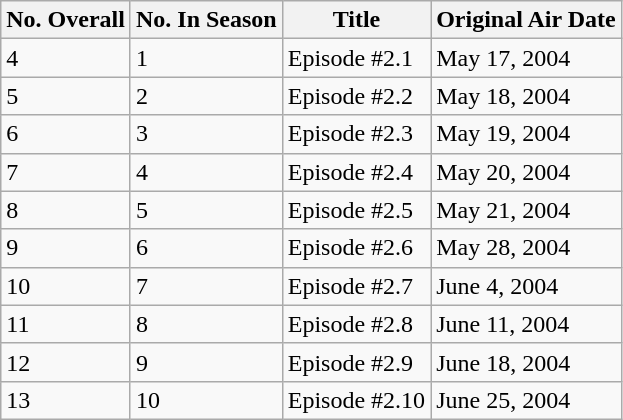<table class="wikitable">
<tr>
<th>No. Overall</th>
<th>No. In Season</th>
<th>Title</th>
<th>Original Air Date</th>
</tr>
<tr>
<td>4</td>
<td>1</td>
<td>Episode #2.1</td>
<td>May 17, 2004</td>
</tr>
<tr>
<td>5</td>
<td>2</td>
<td>Episode #2.2</td>
<td>May 18, 2004</td>
</tr>
<tr>
<td>6</td>
<td>3</td>
<td>Episode #2.3</td>
<td>May 19, 2004</td>
</tr>
<tr>
<td>7</td>
<td>4</td>
<td>Episode #2.4</td>
<td>May 20, 2004</td>
</tr>
<tr>
<td>8</td>
<td>5</td>
<td>Episode #2.5</td>
<td>May 21, 2004</td>
</tr>
<tr>
<td>9</td>
<td>6</td>
<td>Episode #2.6</td>
<td>May 28, 2004</td>
</tr>
<tr>
<td>10</td>
<td>7</td>
<td>Episode #2.7</td>
<td>June 4, 2004</td>
</tr>
<tr>
<td>11</td>
<td>8</td>
<td>Episode #2.8</td>
<td>June 11, 2004</td>
</tr>
<tr>
<td>12</td>
<td>9</td>
<td>Episode #2.9</td>
<td>June 18, 2004</td>
</tr>
<tr>
<td>13</td>
<td>10</td>
<td>Episode #2.10</td>
<td>June 25, 2004</td>
</tr>
</table>
